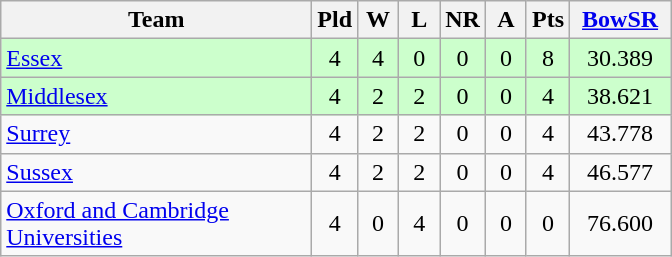<table class="wikitable" style="text-align: center;">
<tr>
<th width=200>Team</th>
<th width=20>Pld</th>
<th width=20>W</th>
<th width=20>L</th>
<th width=20>NR</th>
<th width=20>A</th>
<th width=20>Pts</th>
<th width=60><a href='#'>BowSR</a></th>
</tr>
<tr bgcolor="#ccffcc">
<td align=left><a href='#'>Essex</a></td>
<td>4</td>
<td>4</td>
<td>0</td>
<td>0</td>
<td>0</td>
<td>8</td>
<td>30.389</td>
</tr>
<tr bgcolor="#ccffcc">
<td align=left><a href='#'>Middlesex</a></td>
<td>4</td>
<td>2</td>
<td>2</td>
<td>0</td>
<td>0</td>
<td>4</td>
<td>38.621</td>
</tr>
<tr>
<td align=left><a href='#'>Surrey</a></td>
<td>4</td>
<td>2</td>
<td>2</td>
<td>0</td>
<td>0</td>
<td>4</td>
<td>43.778</td>
</tr>
<tr>
<td align=left><a href='#'>Sussex</a></td>
<td>4</td>
<td>2</td>
<td>2</td>
<td>0</td>
<td>0</td>
<td>4</td>
<td>46.577</td>
</tr>
<tr>
<td align=left><a href='#'>Oxford and Cambridge Universities</a></td>
<td>4</td>
<td>0</td>
<td>4</td>
<td>0</td>
<td>0</td>
<td>0</td>
<td>76.600</td>
</tr>
</table>
